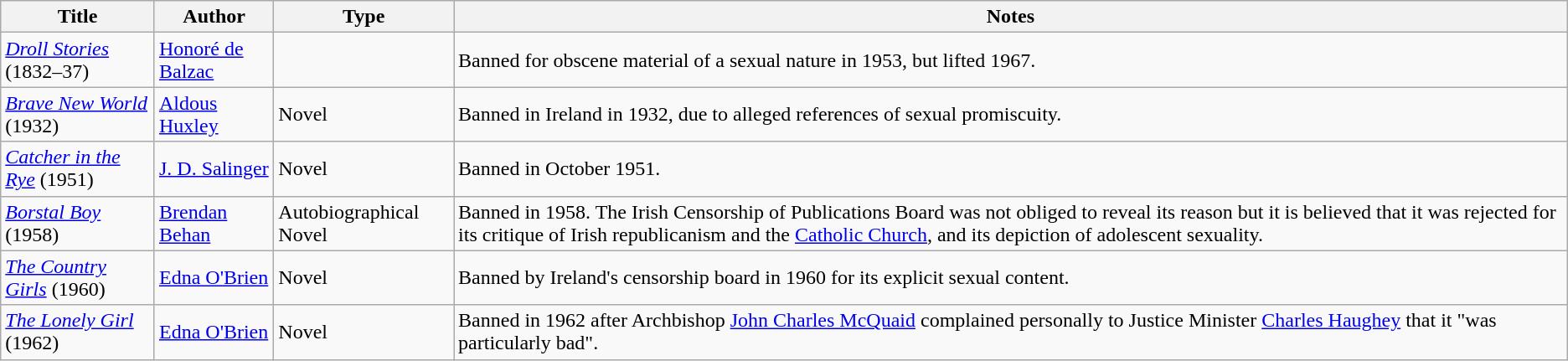<table class="wikitable">
<tr>
<th>Title</th>
<th>Author</th>
<th>Type</th>
<th>Notes</th>
</tr>
<tr>
<td><em><a href='#'>Droll Stories</a></em> (1832–37)</td>
<td><a href='#'>Honoré de Balzac</a></td>
<td></td>
<td>Banned for obscene material of a sexual nature in 1953, but lifted 1967.</td>
</tr>
<tr>
<td><em><a href='#'>Brave New World</a></em> (1932)</td>
<td><a href='#'>Aldous Huxley</a></td>
<td>Novel</td>
<td>Banned in Ireland in 1932, due to alleged references of sexual promiscuity.</td>
</tr>
<tr>
<td><em><a href='#'>Catcher in the Rye</a></em> (1951)</td>
<td><a href='#'>J. D. Salinger</a></td>
<td>Novel</td>
<td>Banned in October 1951.</td>
</tr>
<tr>
<td><em><a href='#'>Borstal Boy</a></em> (1958)</td>
<td><a href='#'>Brendan Behan</a></td>
<td>Autobiographical Novel</td>
<td>Banned in 1958. The Irish Censorship of Publications Board was not obliged to reveal its reason but it is believed that it was rejected for its critique of Irish republicanism and the <a href='#'>Catholic Church</a>, and its depiction of adolescent sexuality.</td>
</tr>
<tr>
<td><em><a href='#'>The Country Girls</a></em> (1960)</td>
<td><a href='#'>Edna O'Brien</a></td>
<td>Novel</td>
<td>Banned by Ireland's censorship board in 1960 for its explicit sexual content.</td>
</tr>
<tr>
<td><em><a href='#'>The Lonely Girl</a></em> (1962)</td>
<td><a href='#'>Edna O'Brien</a></td>
<td>Novel</td>
<td>Banned in 1962 after Archbishop <a href='#'>John Charles McQuaid</a> complained personally to Justice Minister <a href='#'>Charles Haughey</a> that it "was particularly bad".</td>
</tr>
</table>
